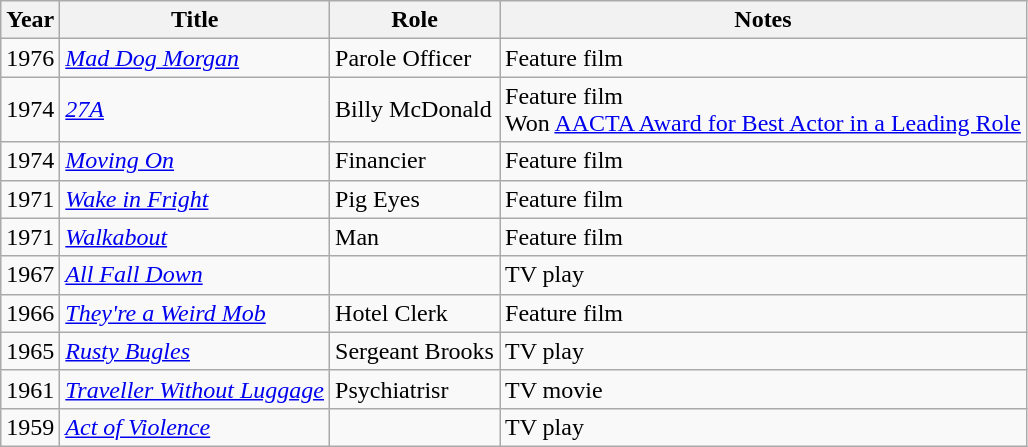<table class="wikitable sortable">
<tr>
<th>Year</th>
<th>Title</th>
<th>Role</th>
<th>Notes</th>
</tr>
<tr>
<td>1976</td>
<td><em><a href='#'>Mad Dog Morgan</a></em></td>
<td>Parole Officer</td>
<td>Feature film</td>
</tr>
<tr>
<td>1974</td>
<td><em><a href='#'>27A</a></em></td>
<td>Billy McDonald</td>
<td>Feature film<br>Won <a href='#'>AACTA Award for Best Actor in a Leading Role</a></td>
</tr>
<tr>
<td>1974</td>
<td><em><a href='#'>Moving On</a></em></td>
<td>Financier</td>
<td>Feature film</td>
</tr>
<tr>
<td>1971</td>
<td><em><a href='#'>Wake in Fright</a></em></td>
<td>Pig Eyes</td>
<td>Feature film</td>
</tr>
<tr>
<td>1971</td>
<td><em><a href='#'>Walkabout</a></em></td>
<td>Man</td>
<td>Feature film</td>
</tr>
<tr>
<td>1967</td>
<td><em><a href='#'>All
Fall Down</a></em></td>
<td></td>
<td>TV play</td>
</tr>
<tr>
<td>1966</td>
<td><em><a href='#'>They're a Weird Mob</a></em></td>
<td>Hotel Clerk</td>
<td>Feature film</td>
</tr>
<tr>
<td>1965</td>
<td><em><a href='#'>Rusty Bugles</a></em></td>
<td>Sergeant Brooks</td>
<td>TV play</td>
</tr>
<tr>
<td>1961</td>
<td><em><a href='#'>Traveller Without Luggage</a></em></td>
<td>Psychiatrisr</td>
<td>TV movie</td>
</tr>
<tr>
<td>1959</td>
<td><em><a href='#'>Act of Violence</a></em></td>
<td></td>
<td>TV play</td>
</tr>
</table>
